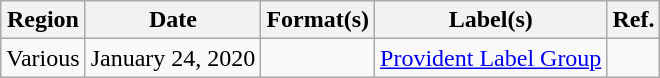<table class="wikitable plainrowheaders">
<tr>
<th scope="col">Region</th>
<th scope="col">Date</th>
<th scope="col">Format(s)</th>
<th scope="col">Label(s)</th>
<th scope="col">Ref.</th>
</tr>
<tr>
<td>Various</td>
<td>January 24, 2020</td>
<td></td>
<td><a href='#'>Provident Label Group</a></td>
<td></td>
</tr>
</table>
